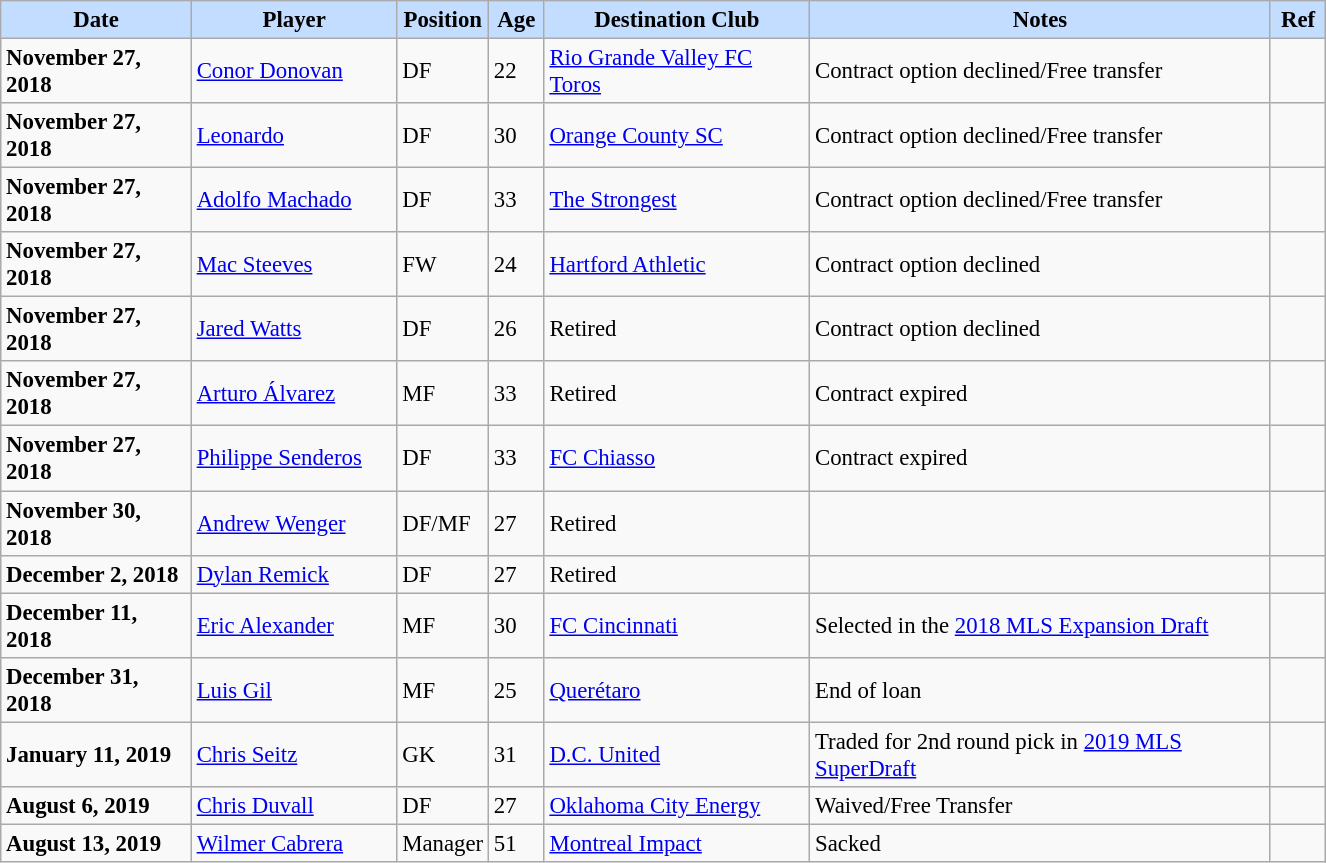<table class="wikitable" style="text-align:left; font-size:95%;">
<tr>
<th style="background:#c2ddff; width:120px;">Date</th>
<th style="background:#c2ddff; width:130px;">Player</th>
<th style="background:#c2ddff; width:50px;">Position</th>
<th style="background:#c2ddff; width:30px;">Age</th>
<th style="background:#c2ddff; width:170px;">Destination Club</th>
<th style="background:#c2ddff; width:300px;">Notes</th>
<th style="background:#c2ddff; width:30px;">Ref</th>
</tr>
<tr>
<td><strong>November 27, 2018</strong></td>
<td> <a href='#'>Conor Donovan</a></td>
<td>DF</td>
<td>22</td>
<td> <a href='#'>Rio Grande Valley FC Toros</a></td>
<td>Contract option declined/Free transfer</td>
<td></td>
</tr>
<tr>
<td><strong>November 27, 2018</strong></td>
<td> <a href='#'>Leonardo</a></td>
<td>DF</td>
<td>30</td>
<td> <a href='#'>Orange County SC</a></td>
<td>Contract option declined/Free transfer</td>
<td></td>
</tr>
<tr>
<td><strong>November 27, 2018</strong></td>
<td> <a href='#'>Adolfo Machado</a></td>
<td>DF</td>
<td>33</td>
<td> <a href='#'>The Strongest</a></td>
<td>Contract option declined/Free transfer</td>
<td></td>
</tr>
<tr>
<td><strong>November 27, 2018</strong></td>
<td> <a href='#'>Mac Steeves</a></td>
<td>FW</td>
<td>24</td>
<td> <a href='#'>Hartford Athletic</a></td>
<td>Contract option declined</td>
<td></td>
</tr>
<tr>
<td><strong>November 27, 2018</strong></td>
<td> <a href='#'>Jared Watts</a></td>
<td>DF</td>
<td>26</td>
<td>Retired</td>
<td>Contract option declined</td>
<td></td>
</tr>
<tr>
<td><strong>November 27, 2018</strong></td>
<td> <a href='#'>Arturo Álvarez</a></td>
<td>MF</td>
<td>33</td>
<td>Retired</td>
<td>Contract expired</td>
<td></td>
</tr>
<tr>
<td><strong>November 27, 2018</strong></td>
<td> <a href='#'>Philippe Senderos</a></td>
<td>DF</td>
<td>33</td>
<td> <a href='#'>FC Chiasso</a></td>
<td>Contract expired</td>
<td></td>
</tr>
<tr>
<td><strong>November 30, 2018</strong></td>
<td> <a href='#'>Andrew Wenger</a></td>
<td>DF/MF</td>
<td>27</td>
<td>Retired</td>
<td></td>
<td></td>
</tr>
<tr>
<td><strong>December 2, 2018</strong></td>
<td> <a href='#'>Dylan Remick</a></td>
<td>DF</td>
<td>27</td>
<td>Retired</td>
<td></td>
<td></td>
</tr>
<tr>
<td><strong>December 11, 2018</strong></td>
<td> <a href='#'>Eric Alexander</a></td>
<td>MF</td>
<td>30</td>
<td> <a href='#'>FC Cincinnati</a></td>
<td>Selected in the <a href='#'>2018 MLS Expansion Draft</a></td>
<td></td>
</tr>
<tr>
<td><strong>December 31, 2018</strong></td>
<td> <a href='#'>Luis Gil</a></td>
<td>MF</td>
<td>25</td>
<td> <a href='#'>Querétaro</a></td>
<td>End of loan</td>
<td></td>
</tr>
<tr>
<td><strong>January 11, 2019</strong></td>
<td> <a href='#'>Chris Seitz</a></td>
<td>GK</td>
<td>31</td>
<td> <a href='#'>D.C. United</a></td>
<td>Traded for 2nd round pick in <a href='#'>2019 MLS SuperDraft</a></td>
<td></td>
</tr>
<tr>
<td><strong>August 6, 2019</strong></td>
<td> <a href='#'>Chris Duvall</a></td>
<td>DF</td>
<td>27</td>
<td> <a href='#'>Oklahoma City Energy</a></td>
<td>Waived/Free Transfer</td>
<td></td>
</tr>
<tr>
<td><strong>August 13, 2019</strong></td>
<td> <a href='#'>Wilmer Cabrera</a></td>
<td>Manager</td>
<td>51</td>
<td> <a href='#'>Montreal Impact</a></td>
<td>Sacked</td>
<td></td>
</tr>
</table>
